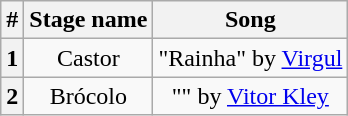<table class="wikitable plainrowheaders" style="text-align: center;">
<tr>
<th>#</th>
<th>Stage name</th>
<th colspan=3>Song</th>
</tr>
<tr>
<th>1</th>
<td>Castor</td>
<td>"Rainha" by <a href='#'>Virgul</a></td>
</tr>
<tr>
<th>2</th>
<td>Brócolo</td>
<td>"" by <a href='#'>Vitor Kley</a></td>
</tr>
</table>
